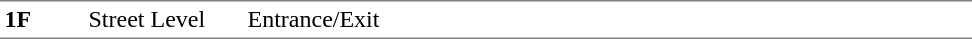<table table border=0 cellspacing=0 cellpadding=3>
<tr>
<td style="border-bottom:solid 1px gray;border-top:solid 1px gray;" width=50 valign=top><strong>1F</strong></td>
<td style="border-top:solid 1px gray;border-bottom:solid 1px gray;" width=100 valign=top>Street Level</td>
<td style="border-top:solid 1px gray;border-bottom:solid 1px gray;" width=480 valign=top>Entrance/Exit</td>
</tr>
<tr>
</tr>
</table>
